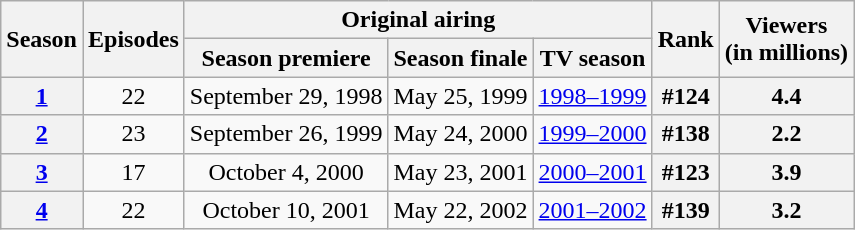<table style="text-align:center;" class="wikitable">
<tr>
<th rowspan="2">Season</th>
<th rowspan="2">Episodes</th>
<th colspan="3">Original airing</th>
<th rowspan="2">Rank</th>
<th rowspan="2">Viewers<br>(in millions)</th>
</tr>
<tr>
<th>Season premiere</th>
<th>Season finale</th>
<th>TV season</th>
</tr>
<tr>
<th><a href='#'>1</a></th>
<td>22</td>
<td>September 29, 1998</td>
<td>May 25, 1999</td>
<td><a href='#'>1998–1999</a></td>
<th style="text-align:center">#124</th>
<th style="text-align:center">4.4</th>
</tr>
<tr>
<th><a href='#'>2</a></th>
<td>23</td>
<td>September 26, 1999</td>
<td>May 24, 2000</td>
<td><a href='#'>1999–2000</a></td>
<th style="text-align:center">#138</th>
<th style="text-align:center">2.2</th>
</tr>
<tr>
<th><a href='#'>3</a></th>
<td>17</td>
<td>October 4, 2000</td>
<td>May 23, 2001</td>
<td><a href='#'>2000–2001</a></td>
<th style="text-align:center">#123</th>
<th style="text-align:center">3.9</th>
</tr>
<tr>
<th><a href='#'>4</a></th>
<td>22</td>
<td>October 10, 2001</td>
<td>May 22, 2002</td>
<td><a href='#'>2001–2002</a></td>
<th style="text-align:center">#139</th>
<th style="text-align:center">3.2</th>
</tr>
</table>
